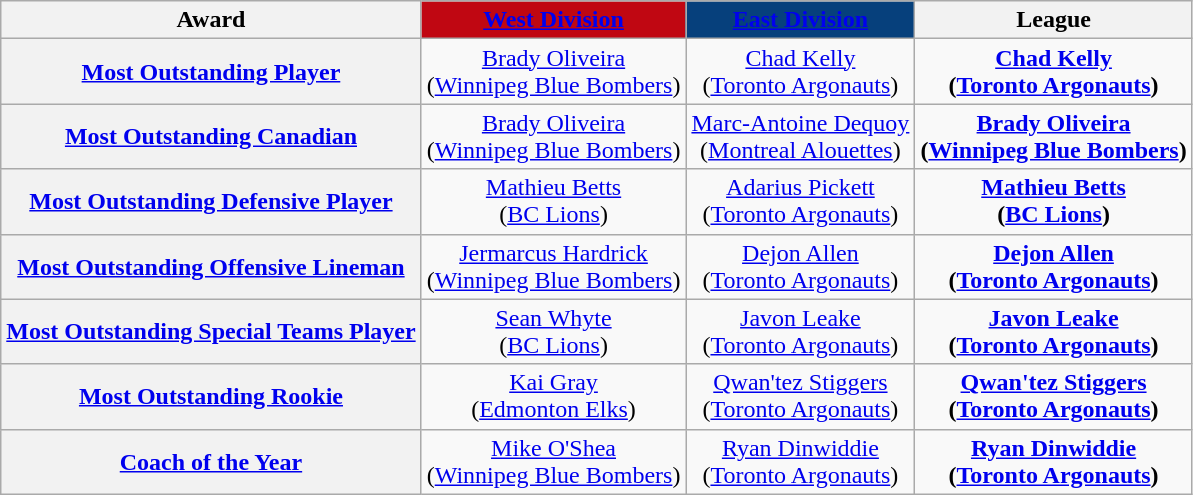<table class="wikitable">
<tr>
<th>Award</th>
<th style="background-color: #c00712;"><strong><a href='#'><span>West Division</span></a></strong></th>
<th style="background-color: #06407C;"><strong><a href='#'><span>East Division</span></a></strong></th>
<th>League</th>
</tr>
<tr>
<th><a href='#'>Most Outstanding Player</a></th>
<td align="center"><a href='#'>Brady Oliveira</a><br>(<a href='#'>Winnipeg Blue Bombers</a>)</td>
<td align="center"><a href='#'>Chad Kelly</a><br>(<a href='#'>Toronto Argonauts</a>)</td>
<td align="center"><strong><a href='#'>Chad Kelly</a><br>(<a href='#'>Toronto Argonauts</a>)</strong></td>
</tr>
<tr>
<th><a href='#'>Most Outstanding Canadian</a></th>
<td align="center"><a href='#'>Brady Oliveira</a><br>(<a href='#'>Winnipeg Blue Bombers</a>)</td>
<td align="center"><a href='#'>Marc-Antoine Dequoy</a><br>(<a href='#'>Montreal Alouettes</a>)</td>
<td align="center"><strong><a href='#'>Brady Oliveira</a><br>(<a href='#'>Winnipeg Blue Bombers</a>)</strong></td>
</tr>
<tr>
<th><a href='#'>Most Outstanding Defensive Player</a></th>
<td align="center"><a href='#'>Mathieu Betts</a><br>(<a href='#'>BC Lions</a>)</td>
<td align="center"><a href='#'>Adarius Pickett</a><br>(<a href='#'>Toronto Argonauts</a>)</td>
<td align="center"><strong><a href='#'>Mathieu Betts</a><br>(<a href='#'>BC Lions</a>)</strong></td>
</tr>
<tr>
<th><a href='#'>Most Outstanding Offensive Lineman</a></th>
<td align="center"><a href='#'>Jermarcus Hardrick</a><br>(<a href='#'>Winnipeg Blue Bombers</a>)</td>
<td align="center"><a href='#'>Dejon Allen</a><br>(<a href='#'>Toronto Argonauts</a>)</td>
<td align="center"><strong><a href='#'>Dejon Allen</a><br>(<a href='#'>Toronto Argonauts</a>)</strong></td>
</tr>
<tr>
<th><a href='#'>Most Outstanding Special Teams Player</a></th>
<td align="center"><a href='#'>Sean Whyte</a><br>(<a href='#'>BC Lions</a>)</td>
<td align="center"><a href='#'>Javon Leake</a><br>(<a href='#'>Toronto Argonauts</a>)</td>
<td align="center"><strong><a href='#'>Javon Leake</a><br>(<a href='#'>Toronto Argonauts</a>)</strong></td>
</tr>
<tr>
<th><a href='#'>Most Outstanding Rookie</a></th>
<td align="center"><a href='#'>Kai Gray</a><br>(<a href='#'>Edmonton Elks</a>)</td>
<td align="center"><a href='#'>Qwan'tez Stiggers</a><br>(<a href='#'>Toronto Argonauts</a>)</td>
<td align="center"><strong><a href='#'>Qwan'tez Stiggers</a><br>(<a href='#'>Toronto Argonauts</a>)</strong></td>
</tr>
<tr>
<th><a href='#'>Coach of the Year</a></th>
<td align="center"><a href='#'>Mike O'Shea</a><br>(<a href='#'>Winnipeg Blue Bombers</a>)</td>
<td align="center"><a href='#'>Ryan Dinwiddie</a><br>(<a href='#'>Toronto Argonauts</a>)</td>
<td align="center"><strong><a href='#'>Ryan Dinwiddie</a><br>(<a href='#'>Toronto Argonauts</a>)</strong></td>
</tr>
</table>
